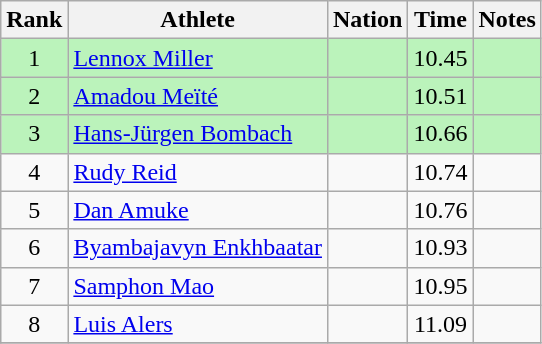<table class="wikitable sortable" style="text-align:center">
<tr>
<th>Rank</th>
<th>Athlete</th>
<th>Nation</th>
<th>Time</th>
<th>Notes</th>
</tr>
<tr bgcolor=bbf3bb>
<td>1</td>
<td align=left><a href='#'>Lennox Miller</a></td>
<td align=left></td>
<td>10.45</td>
<td></td>
</tr>
<tr bgcolor=bbf3bb>
<td>2</td>
<td align=left><a href='#'>Amadou Meïté</a></td>
<td align=left></td>
<td>10.51</td>
<td></td>
</tr>
<tr bgcolor=bbf3bb>
<td>3</td>
<td align=left><a href='#'>Hans-Jürgen Bombach</a></td>
<td align=left></td>
<td>10.66</td>
<td></td>
</tr>
<tr>
<td>4</td>
<td align=left><a href='#'>Rudy Reid</a></td>
<td align=left></td>
<td>10.74</td>
<td></td>
</tr>
<tr>
<td>5</td>
<td align=left><a href='#'>Dan Amuke</a></td>
<td align=left></td>
<td>10.76</td>
<td></td>
</tr>
<tr>
<td>6</td>
<td align=left><a href='#'>Byambajavyn Enkhbaatar</a></td>
<td align=left></td>
<td>10.93</td>
<td></td>
</tr>
<tr>
<td>7</td>
<td align=left><a href='#'>Samphon Mao</a></td>
<td align=left></td>
<td>10.95</td>
<td></td>
</tr>
<tr>
<td>8</td>
<td align=left><a href='#'>Luis Alers</a></td>
<td align=left></td>
<td>11.09</td>
<td></td>
</tr>
<tr>
</tr>
</table>
